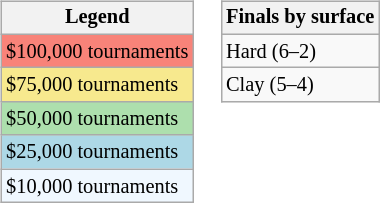<table>
<tr valign=top>
<td><br><table class=wikitable style="font-size:85%">
<tr>
<th>Legend</th>
</tr>
<tr style="background:#f88379;">
<td>$100,000 tournaments</td>
</tr>
<tr style="background:#f7e98e;">
<td>$75,000 tournaments</td>
</tr>
<tr style="background:#addfad;">
<td>$50,000 tournaments</td>
</tr>
<tr style="background:lightblue;">
<td>$25,000 tournaments</td>
</tr>
<tr style="background:#f0f8ff;">
<td>$10,000 tournaments</td>
</tr>
</table>
</td>
<td><br><table class=wikitable style="font-size:85%">
<tr>
<th>Finals by surface</th>
</tr>
<tr>
<td>Hard (6–2)</td>
</tr>
<tr>
<td>Clay (5–4)</td>
</tr>
</table>
</td>
</tr>
</table>
